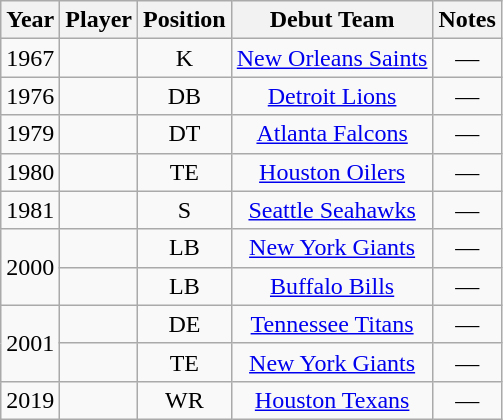<table class="wikitable sortable" style="text-align: center;">
<tr>
<th>Year</th>
<th>Player</th>
<th>Position</th>
<th>Debut Team</th>
<th>Notes</th>
</tr>
<tr>
<td align="center">1967</td>
<td align="center"></td>
<td align="center">K</td>
<td align="center"><a href='#'>New Orleans Saints</a></td>
<td align="center">—</td>
</tr>
<tr>
<td align="center">1976</td>
<td align="center"></td>
<td align="center">DB</td>
<td align="center"><a href='#'>Detroit Lions</a></td>
<td align="center">—</td>
</tr>
<tr>
<td align="center">1979</td>
<td align="center"></td>
<td align="center">DT</td>
<td align="center"><a href='#'>Atlanta Falcons</a></td>
<td align="center">—</td>
</tr>
<tr>
<td align="center">1980</td>
<td align="center"></td>
<td align="center">TE</td>
<td align="center"><a href='#'>Houston Oilers</a></td>
<td align="center">—</td>
</tr>
<tr>
<td align="center">1981</td>
<td align="center"></td>
<td align="center">S</td>
<td align="center"><a href='#'>Seattle Seahawks</a></td>
<td align="center">—</td>
</tr>
<tr>
<td rowspan="2">2000</td>
<td align="center"></td>
<td align="center">LB</td>
<td align="center"><a href='#'>New York Giants</a></td>
<td align="center">—</td>
</tr>
<tr>
<td align="center"></td>
<td align="center">LB</td>
<td align="center"><a href='#'>Buffalo Bills</a></td>
<td align="center">—</td>
</tr>
<tr>
<td rowspan="2">2001</td>
<td align="center"></td>
<td align="center">DE</td>
<td align="center"><a href='#'>Tennessee Titans</a></td>
<td align="center">—</td>
</tr>
<tr>
<td align="center"></td>
<td align="center">TE</td>
<td align="center"><a href='#'>New York Giants</a></td>
<td align="center">—</td>
</tr>
<tr>
<td align="center">2019</td>
<td align="center"></td>
<td align="center">WR</td>
<td align="center"><a href='#'>Houston Texans</a></td>
<td align="center">—</td>
</tr>
</table>
